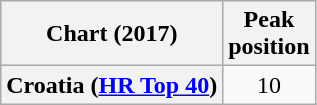<table class="wikitable sortable plainrowheaders" style="text-align:center">
<tr>
<th scope="col">Chart (2017)</th>
<th scope="col">Peak<br>position</th>
</tr>
<tr>
<th scope="row">Croatia (<a href='#'>HR Top 40</a>)</th>
<td>10</td>
</tr>
</table>
